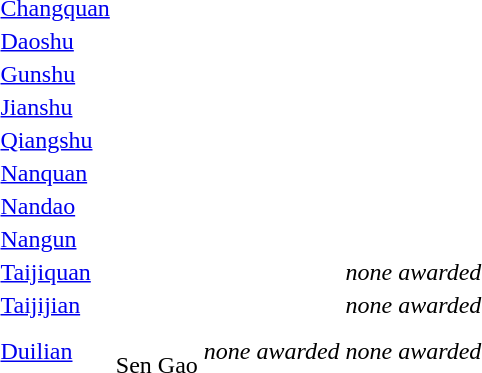<table>
<tr>
<td><a href='#'>Changquan</a></td>
<td></td>
<td></td>
<td></td>
</tr>
<tr>
<td><a href='#'>Daoshu</a></td>
<td></td>
<td></td>
<td></td>
</tr>
<tr>
<td><a href='#'>Gunshu</a></td>
<td></td>
<td></td>
<td></td>
</tr>
<tr>
<td><a href='#'>Jianshu</a></td>
<td></td>
<td></td>
<td></td>
</tr>
<tr>
<td><a href='#'>Qiangshu</a></td>
<td></td>
<td></td>
<td></td>
</tr>
<tr>
<td><a href='#'>Nanquan</a></td>
<td></td>
<td></td>
<td></td>
</tr>
<tr>
<td><a href='#'>Nandao</a></td>
<td></td>
<td></td>
<td></td>
</tr>
<tr>
<td><a href='#'>Nangun</a></td>
<td></td>
<td></td>
<td></td>
</tr>
<tr>
<td><a href='#'>Taijiquan</a></td>
<td></td>
<td></td>
<td><em>none awarded</em></td>
</tr>
<tr>
<td><a href='#'>Taijijian</a></td>
<td></td>
<td></td>
<td><em>none awarded</em></td>
</tr>
<tr>
<td><a href='#'>Duilian</a></td>
<td><br>Sen Gao<br></td>
<td><em>none awarded</em></td>
<td><em>none awarded</em></td>
</tr>
</table>
